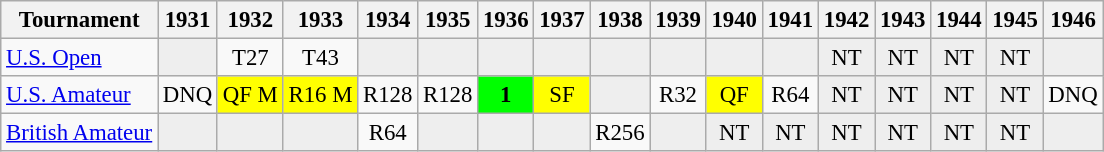<table class="wikitable" style="font-size:95%;text-align:center;">
<tr>
<th>Tournament</th>
<th>1931</th>
<th>1932</th>
<th>1933</th>
<th>1934</th>
<th>1935</th>
<th>1936</th>
<th>1937</th>
<th>1938</th>
<th>1939</th>
<th>1940</th>
<th>1941</th>
<th>1942</th>
<th>1943</th>
<th>1944</th>
<th>1945</th>
<th>1946</th>
</tr>
<tr>
<td align=left><a href='#'>U.S. Open</a></td>
<td style="background:#eeeeee;"></td>
<td>T27</td>
<td>T43</td>
<td style="background:#eeeeee;"></td>
<td style="background:#eeeeee;"></td>
<td style="background:#eeeeee;"></td>
<td style="background:#eeeeee;"></td>
<td style="background:#eeeeee;"></td>
<td style="background:#eeeeee;"></td>
<td style="background:#eeeeee;"></td>
<td style="background:#eeeeee;"></td>
<td style="background:#eeeeee;">NT</td>
<td style="background:#eeeeee;">NT</td>
<td style="background:#eeeeee;">NT</td>
<td style="background:#eeeeee;">NT</td>
<td style="background:#eeeeee;"></td>
</tr>
<tr>
<td align=left><a href='#'>U.S. Amateur</a></td>
<td>DNQ</td>
<td align="center" style="background:yellow;">QF <span>M</span></td>
<td align="center" style="background:yellow;">R16 <span>M</span></td>
<td>R128</td>
<td>R128</td>
<td align="center" style="background:#00ff00;"><strong>1</strong></td>
<td align="center" style="background:yellow;">SF</td>
<td style="background:#eeeeee;"></td>
<td>R32</td>
<td align="center" style="background:yellow;">QF</td>
<td>R64</td>
<td style="background:#eeeeee;">NT</td>
<td style="background:#eeeeee;">NT</td>
<td style="background:#eeeeee;">NT</td>
<td style="background:#eeeeee;">NT</td>
<td>DNQ</td>
</tr>
<tr>
<td align=left><a href='#'>British Amateur</a></td>
<td style="background:#eeeeee;"></td>
<td style="background:#eeeeee;"></td>
<td style="background:#eeeeee;"></td>
<td>R64</td>
<td style="background:#eeeeee;"></td>
<td style="background:#eeeeee;"></td>
<td style="background:#eeeeee;"></td>
<td>R256</td>
<td style="background:#eeeeee;"></td>
<td style="background:#eeeeee;">NT</td>
<td style="background:#eeeeee;">NT</td>
<td style="background:#eeeeee;">NT</td>
<td style="background:#eeeeee;">NT</td>
<td style="background:#eeeeee;">NT</td>
<td style="background:#eeeeee;">NT</td>
<td style="background:#eeeeee;"></td>
</tr>
</table>
